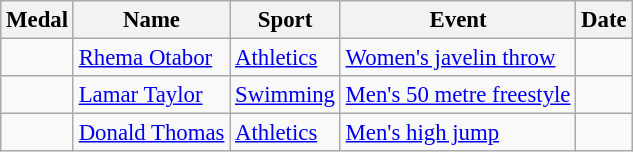<table class="wikitable sortable" style="font-size:95%">
<tr>
<th>Medal</th>
<th>Name</th>
<th>Sport</th>
<th>Event</th>
<th>Date</th>
</tr>
<tr>
<td></td>
<td><a href='#'>Rhema Otabor</a></td>
<td><a href='#'>Athletics</a></td>
<td><a href='#'>Women's javelin throw</a></td>
<td></td>
</tr>
<tr>
<td></td>
<td><a href='#'>Lamar Taylor</a></td>
<td><a href='#'>Swimming</a></td>
<td><a href='#'>Men's 50 metre freestyle</a></td>
<td></td>
</tr>
<tr>
<td></td>
<td><a href='#'>Donald Thomas</a></td>
<td><a href='#'>Athletics</a></td>
<td><a href='#'>Men's high jump</a></td>
<td></td>
</tr>
</table>
